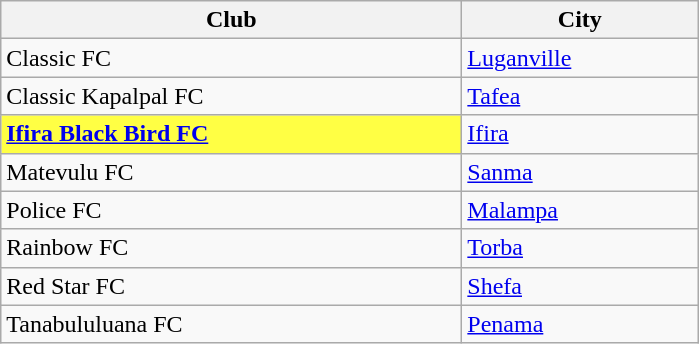<table class="wikitable">
<tr>
<th width="300px">Club</th>
<th width="150px">City</th>
</tr>
<tr>
<td>Classic FC</td>
<td><a href='#'>Luganville</a></td>
</tr>
<tr>
<td>Classic Kapalpal FC</td>
<td><a href='#'>Tafea</a></td>
</tr>
<tr>
<td bgcolor=#ffff44><strong><a href='#'>Ifira Black Bird FC</a></strong></td>
<td><a href='#'>Ifira</a></td>
</tr>
<tr>
<td>Matevulu FC</td>
<td><a href='#'>Sanma</a></td>
</tr>
<tr>
<td>Police FC</td>
<td><a href='#'>Malampa</a></td>
</tr>
<tr>
<td>Rainbow FC</td>
<td><a href='#'>Torba</a></td>
</tr>
<tr>
<td>Red Star FC</td>
<td><a href='#'>Shefa</a></td>
</tr>
<tr>
<td>Tanabululuana FC</td>
<td><a href='#'>Penama</a></td>
</tr>
</table>
